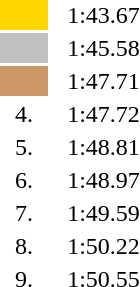<table style="text-align:center">
<tr>
<td width=30 bgcolor=gold></td>
<td align=left></td>
<td width=60>1:43.67</td>
</tr>
<tr>
<td bgcolor=silver></td>
<td align=left></td>
<td>1:45.58</td>
</tr>
<tr>
<td bgcolor=cc9966></td>
<td align=left></td>
<td>1:47.71</td>
</tr>
<tr>
<td>4.</td>
<td align=left></td>
<td>1:47.72</td>
</tr>
<tr>
<td>5.</td>
<td align=left></td>
<td>1:48.81</td>
</tr>
<tr>
<td>6.</td>
<td align=left></td>
<td>1:48.97</td>
</tr>
<tr>
<td>7.</td>
<td align=left></td>
<td>1:49.59</td>
</tr>
<tr>
<td>8.</td>
<td align=left></td>
<td>1:50.22</td>
</tr>
<tr>
<td>9.</td>
<td align=left></td>
<td>1:50.55</td>
</tr>
</table>
